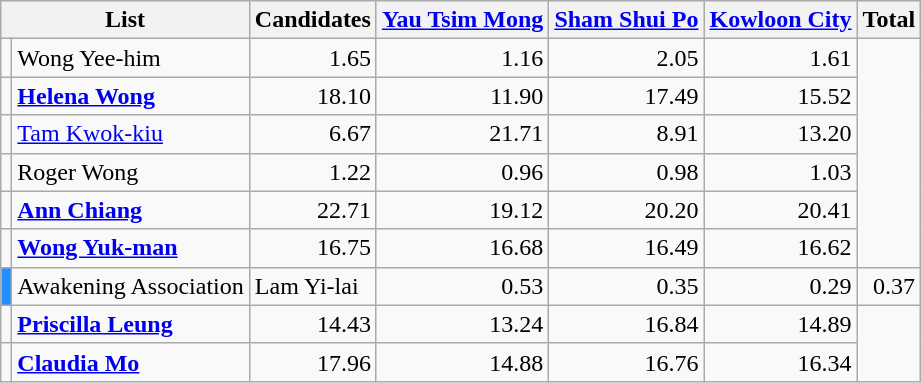<table class="wikitable sortable" style="text-align: right;">
<tr>
<th colspan="2" rowspan="1" align="center">List</th>
<th align="center">Candidates</th>
<th align="center"><a href='#'>Yau Tsim Mong</a></th>
<th align="center"><a href='#'>Sham Shui Po</a></th>
<th align="center"><a href='#'>Kowloon City</a></th>
<th align="center">Total</th>
</tr>
<tr>
<td></td>
<td align="left">Wong Yee-him</td>
<td>1.65</td>
<td>1.16</td>
<td>2.05</td>
<td>1.61</td>
</tr>
<tr>
<td></td>
<td align="left"><strong><a href='#'>Helena Wong</a></strong></td>
<td>18.10</td>
<td>11.90</td>
<td>17.49</td>
<td>15.52</td>
</tr>
<tr>
<td></td>
<td align="left"><a href='#'>Tam Kwok-kiu</a></td>
<td>6.67</td>
<td>21.71</td>
<td>8.91</td>
<td>13.20</td>
</tr>
<tr>
<td></td>
<td align="left">Roger Wong</td>
<td>1.22</td>
<td>0.96</td>
<td>0.98</td>
<td>1.03</td>
</tr>
<tr>
<td></td>
<td align="left"><strong><a href='#'>Ann Chiang</a></strong></td>
<td>22.71</td>
<td>19.12</td>
<td>20.20</td>
<td>20.41</td>
</tr>
<tr>
<td></td>
<td align="left"><strong><a href='#'>Wong Yuk-man</a></strong></td>
<td>16.75</td>
<td>16.68</td>
<td>16.49</td>
<td>16.62</td>
</tr>
<tr>
<td bgcolor="1e90ff"></td>
<td align="left">Awakening Association</td>
<td align="left">Lam Yi-lai</td>
<td>0.53</td>
<td>0.35</td>
<td>0.29</td>
<td>0.37</td>
</tr>
<tr>
<td></td>
<td align="left"><strong><a href='#'>Priscilla Leung</a></strong></td>
<td>14.43</td>
<td>13.24</td>
<td>16.84</td>
<td>14.89</td>
</tr>
<tr>
<td></td>
<td align="left"><strong><a href='#'>Claudia Mo</a></strong></td>
<td>17.96</td>
<td>14.88</td>
<td>16.76</td>
<td>16.34</td>
</tr>
</table>
